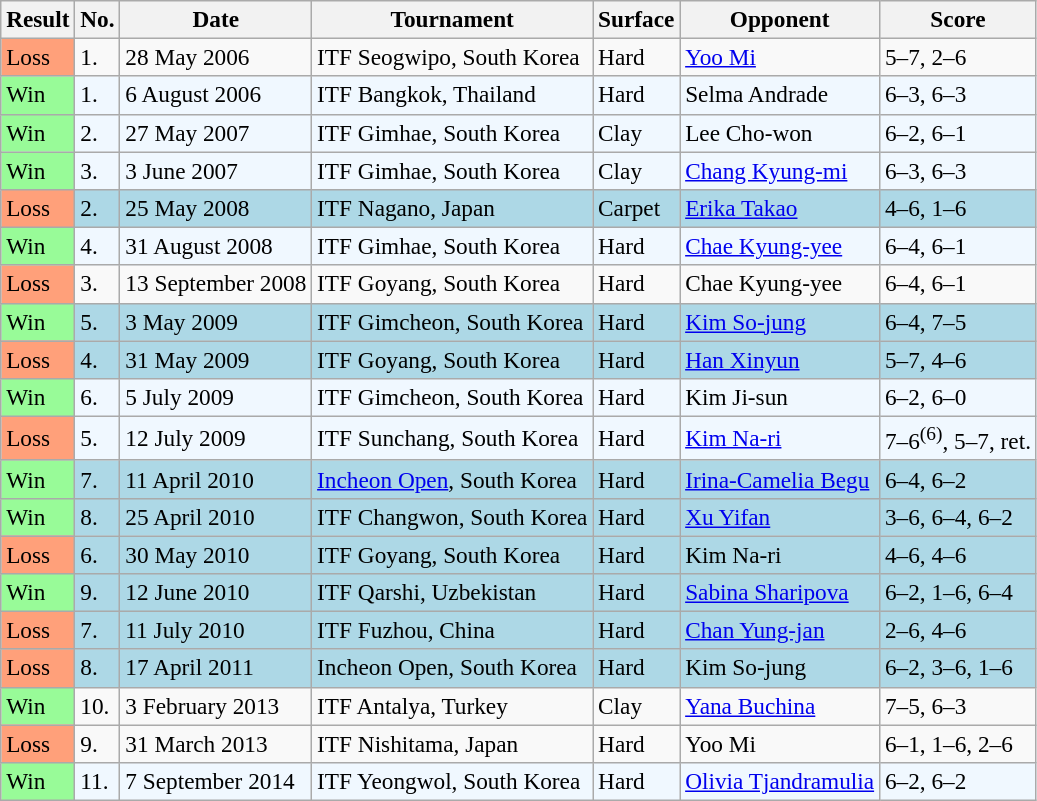<table class="sortable wikitable" style="font-size:97%;">
<tr>
<th>Result</th>
<th>No.</th>
<th>Date</th>
<th>Tournament</th>
<th>Surface</th>
<th>Opponent</th>
<th class="unsortable">Score</th>
</tr>
<tr>
<td bgcolor="FFA07A">Loss</td>
<td>1.</td>
<td>28 May 2006</td>
<td>ITF Seogwipo, South Korea</td>
<td>Hard</td>
<td> <a href='#'>Yoo Mi</a></td>
<td>5–7, 2–6</td>
</tr>
<tr bgcolor="#f0f8ff">
<td bgcolor="98FB98">Win</td>
<td>1.</td>
<td>6 August 2006</td>
<td>ITF Bangkok, Thailand</td>
<td>Hard</td>
<td> Selma Andrade</td>
<td>6–3, 6–3</td>
</tr>
<tr bgcolor="#f0f8ff">
<td bgcolor="98FB98">Win</td>
<td>2.</td>
<td>27 May 2007</td>
<td>ITF Gimhae, South Korea</td>
<td>Clay</td>
<td> Lee Cho-won</td>
<td>6–2, 6–1</td>
</tr>
<tr bgcolor="#f0f8ff">
<td bgcolor="98FB98">Win</td>
<td>3.</td>
<td>3 June 2007</td>
<td>ITF Gimhae, South Korea</td>
<td>Clay</td>
<td> <a href='#'>Chang Kyung-mi</a></td>
<td>6–3, 6–3</td>
</tr>
<tr bgcolor="lightblue">
<td bgcolor="FFA07A">Loss</td>
<td>2.</td>
<td>25 May 2008</td>
<td>ITF Nagano, Japan</td>
<td>Carpet</td>
<td> <a href='#'>Erika Takao</a></td>
<td>4–6, 1–6</td>
</tr>
<tr bgcolor="#f0f8ff">
<td bgcolor="98FB98">Win</td>
<td>4.</td>
<td>31 August 2008</td>
<td>ITF Gimhae, South Korea</td>
<td>Hard</td>
<td> <a href='#'>Chae Kyung-yee</a></td>
<td>6–4, 6–1</td>
</tr>
<tr>
<td bgcolor="FFA07A">Loss</td>
<td>3.</td>
<td>13 September 2008</td>
<td>ITF Goyang, South Korea</td>
<td>Hard</td>
<td> Chae Kyung-yee</td>
<td>6–4, 6–1</td>
</tr>
<tr bgcolor="lightblue">
<td bgcolor="98FB98">Win</td>
<td>5.</td>
<td>3 May 2009</td>
<td>ITF Gimcheon, South Korea</td>
<td>Hard</td>
<td> <a href='#'>Kim So-jung</a></td>
<td>6–4, 7–5</td>
</tr>
<tr bgcolor="lightblue">
<td bgcolor="FFA07A">Loss</td>
<td>4.</td>
<td>31 May 2009</td>
<td>ITF Goyang, South Korea</td>
<td>Hard</td>
<td> <a href='#'>Han Xinyun</a></td>
<td>5–7, 4–6</td>
</tr>
<tr bgcolor="#f0f8ff">
<td bgcolor="98FB98">Win</td>
<td>6.</td>
<td>5 July 2009</td>
<td>ITF Gimcheon, South Korea</td>
<td>Hard</td>
<td> Kim Ji-sun</td>
<td>6–2, 6–0</td>
</tr>
<tr bgcolor="#f0f8ff">
<td bgcolor="FFA07A">Loss</td>
<td>5.</td>
<td>12 July 2009</td>
<td>ITF Sunchang, South Korea</td>
<td>Hard</td>
<td> <a href='#'>Kim Na-ri</a></td>
<td>7–6<sup>(6)</sup>, 5–7, ret.</td>
</tr>
<tr bgcolor="lightblue">
<td bgcolor="98FB98">Win</td>
<td>7.</td>
<td>11 April 2010</td>
<td><a href='#'>Incheon Open</a>, South Korea</td>
<td>Hard</td>
<td> <a href='#'>Irina-Camelia Begu</a></td>
<td>6–4, 6–2</td>
</tr>
<tr bgcolor="lightblue">
<td bgcolor="98FB98">Win</td>
<td>8.</td>
<td>25 April 2010</td>
<td>ITF Changwon, South Korea</td>
<td>Hard</td>
<td> <a href='#'>Xu Yifan</a></td>
<td>3–6, 6–4, 6–2</td>
</tr>
<tr bgcolor="lightblue">
<td bgcolor="FFA07A">Loss</td>
<td>6.</td>
<td>30 May 2010</td>
<td>ITF Goyang, South Korea</td>
<td>Hard</td>
<td> Kim Na-ri</td>
<td>4–6, 4–6</td>
</tr>
<tr bgcolor="lightblue">
<td bgcolor="98FB98">Win</td>
<td>9.</td>
<td>12 June 2010</td>
<td>ITF Qarshi, Uzbekistan</td>
<td>Hard</td>
<td> <a href='#'>Sabina Sharipova</a></td>
<td>6–2, 1–6, 6–4</td>
</tr>
<tr bgcolor="lightblue">
<td bgcolor="FFA07A">Loss</td>
<td>7.</td>
<td>11 July 2010</td>
<td>ITF Fuzhou, China</td>
<td>Hard</td>
<td> <a href='#'>Chan Yung-jan</a></td>
<td>2–6, 4–6</td>
</tr>
<tr bgcolor="lightblue">
<td bgcolor="FFA07A">Loss</td>
<td>8.</td>
<td>17 April 2011</td>
<td>Incheon Open, South Korea</td>
<td>Hard</td>
<td> Kim So-jung</td>
<td>6–2, 3–6, 1–6</td>
</tr>
<tr>
<td bgcolor="98FB98">Win</td>
<td>10.</td>
<td>3 February 2013</td>
<td>ITF Antalya, Turkey</td>
<td>Clay</td>
<td> <a href='#'>Yana Buchina</a></td>
<td>7–5, 6–3</td>
</tr>
<tr>
<td bgcolor="FFA07A">Loss</td>
<td>9.</td>
<td>31 March 2013</td>
<td>ITF Nishitama, Japan</td>
<td>Hard</td>
<td> Yoo Mi</td>
<td>6–1, 1–6, 2–6</td>
</tr>
<tr bgcolor="#f0f8ff">
<td bgcolor="98FB98">Win</td>
<td>11.</td>
<td>7 September 2014</td>
<td>ITF Yeongwol, South Korea</td>
<td>Hard</td>
<td> <a href='#'>Olivia Tjandramulia</a></td>
<td>6–2, 6–2</td>
</tr>
</table>
